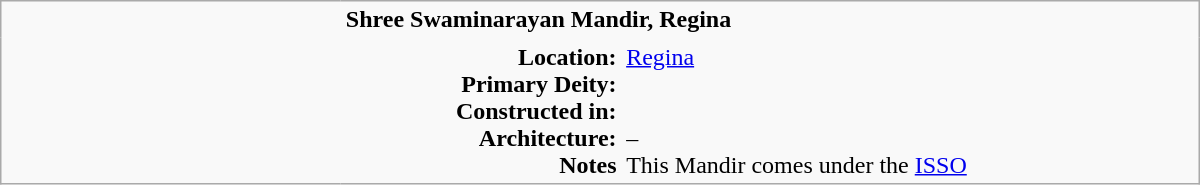<table class="wikitable plain" border="0" width="800">
<tr>
<td width="220px" rowspan="2" style="border:none;"></td>
<td valign="top" colspan=2 style="border:none;"><strong>Shree Swaminarayan Mandir, Regina</strong></td>
</tr>
<tr>
<td valign="top" style="text-align:right; border:none;"><strong>Location:</strong> <br><strong>Primary Deity:</strong><br><strong>Constructed in:</strong><br><strong>Architecture:</strong><br><strong>Notes</strong></td>
<td valign="top" style="border:none;"><a href='#'>Regina</a> <br> <br>  <br>– <br>This Mandir comes under the <a href='#'>ISSO</a></td>
</tr>
</table>
